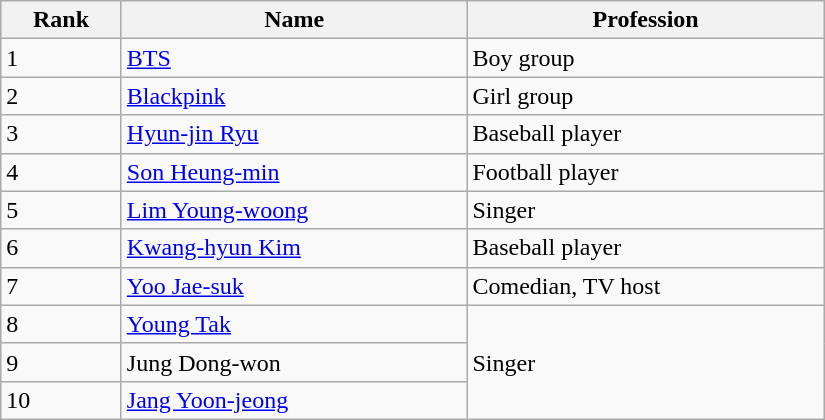<table class="wikitable" style="width:550px">
<tr>
<th>Rank</th>
<th>Name</th>
<th>Profession</th>
</tr>
<tr>
<td>1</td>
<td><a href='#'>BTS</a></td>
<td>Boy group</td>
</tr>
<tr>
<td>2</td>
<td><a href='#'>Blackpink</a></td>
<td>Girl group</td>
</tr>
<tr>
<td>3</td>
<td><a href='#'>Hyun-jin Ryu</a></td>
<td>Baseball player</td>
</tr>
<tr>
<td>4</td>
<td><a href='#'>Son Heung-min</a></td>
<td>Football player</td>
</tr>
<tr>
<td>5</td>
<td><a href='#'>Lim Young-woong</a></td>
<td>Singer</td>
</tr>
<tr>
<td>6</td>
<td><a href='#'>Kwang-hyun Kim</a></td>
<td>Baseball player</td>
</tr>
<tr>
<td>7</td>
<td><a href='#'>Yoo Jae-suk</a></td>
<td>Comedian, TV host</td>
</tr>
<tr>
<td>8</td>
<td><a href='#'>Young Tak</a></td>
<td rowspan="3">Singer</td>
</tr>
<tr>
<td>9</td>
<td>Jung Dong-won</td>
</tr>
<tr>
<td>10</td>
<td><a href='#'>Jang Yoon-jeong</a></td>
</tr>
</table>
